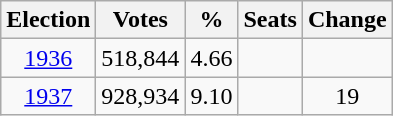<table class="wikitable sortable" style=text-align:center>
<tr>
<th>Election</th>
<th>Votes</th>
<th>%</th>
<th>Seats</th>
<th>Change</th>
</tr>
<tr>
<td><a href='#'>1936</a></td>
<td>518,844</td>
<td>4.66</td>
<td></td>
<td></td>
</tr>
<tr>
<td><a href='#'>1937</a></td>
<td>928,934</td>
<td>9.10</td>
<td></td>
<td> 19</td>
</tr>
</table>
